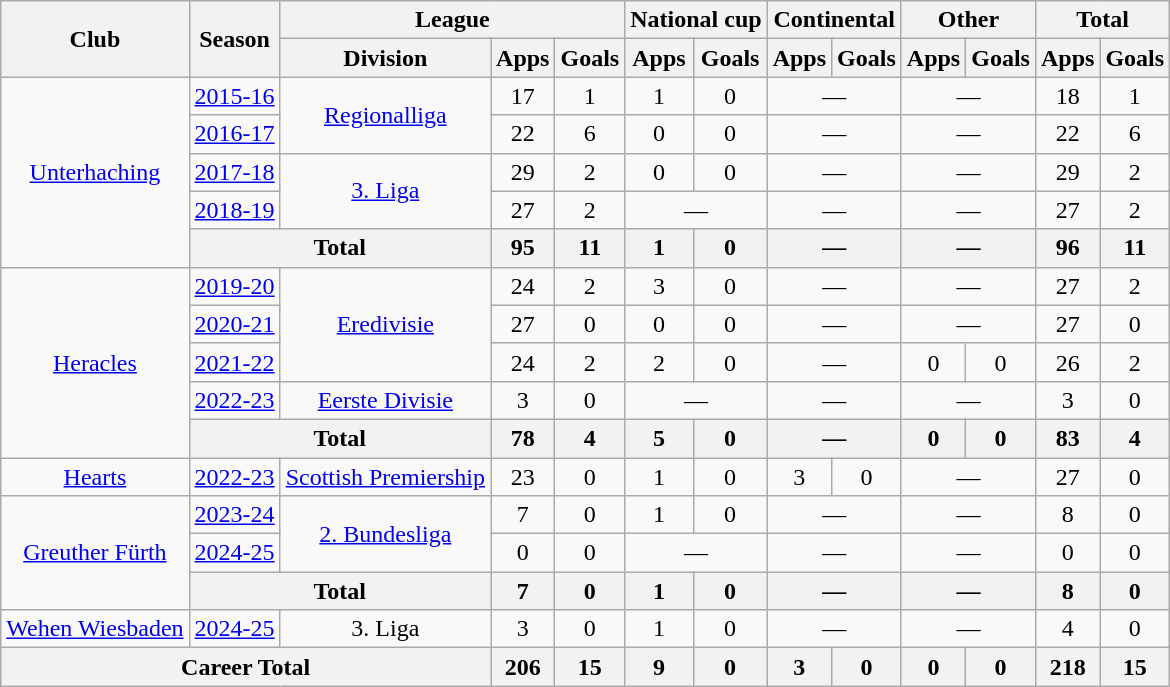<table class="wikitable" style="text-align: center;">
<tr>
<th rowspan="2">Club</th>
<th rowspan="2">Season</th>
<th colspan="3">League</th>
<th colspan="2">National cup</th>
<th colspan="2">Continental</th>
<th colspan="2">Other</th>
<th colspan="2">Total</th>
</tr>
<tr>
<th>Division</th>
<th>Apps</th>
<th>Goals</th>
<th>Apps</th>
<th>Goals</th>
<th>Apps</th>
<th>Goals</th>
<th>Apps</th>
<th>Goals</th>
<th>Apps</th>
<th>Goals</th>
</tr>
<tr>
<td rowspan="5"><a href='#'>Unterhaching</a></td>
<td><a href='#'>2015-16</a></td>
<td rowspan="2"><a href='#'>Regionalliga</a></td>
<td>17</td>
<td>1</td>
<td>1</td>
<td>0</td>
<td colspan="2">—</td>
<td colspan="2">—</td>
<td>18</td>
<td>1</td>
</tr>
<tr>
<td><a href='#'>2016-17</a></td>
<td>22</td>
<td>6</td>
<td>0</td>
<td>0</td>
<td colspan="2">—</td>
<td colspan="2">—</td>
<td>22</td>
<td>6</td>
</tr>
<tr>
<td><a href='#'>2017-18</a></td>
<td rowspan="2"><a href='#'>3. Liga</a></td>
<td>29</td>
<td>2</td>
<td>0</td>
<td>0</td>
<td colspan="2">—</td>
<td colspan="2">—</td>
<td>29</td>
<td>2</td>
</tr>
<tr>
<td><a href='#'>2018-19</a></td>
<td>27</td>
<td>2</td>
<td colspan="2">—</td>
<td colspan="2">—</td>
<td colspan="2">—</td>
<td>27</td>
<td>2</td>
</tr>
<tr>
<th colspan="2">Total</th>
<th>95</th>
<th>11</th>
<th>1</th>
<th>0</th>
<th colspan="2">—</th>
<th colspan="2">—</th>
<th>96</th>
<th>11</th>
</tr>
<tr>
<td rowspan="5"><a href='#'>Heracles</a></td>
<td><a href='#'>2019-20</a></td>
<td rowspan="3"><a href='#'>Eredivisie</a></td>
<td>24</td>
<td>2</td>
<td>3</td>
<td>0</td>
<td colspan="2">—</td>
<td colspan="2">—</td>
<td>27</td>
<td>2</td>
</tr>
<tr>
<td><a href='#'>2020-21</a></td>
<td>27</td>
<td>0</td>
<td>0</td>
<td>0</td>
<td colspan="2">—</td>
<td colspan="2">—</td>
<td>27</td>
<td>0</td>
</tr>
<tr>
<td><a href='#'>2021-22</a></td>
<td>24</td>
<td>2</td>
<td>2</td>
<td>0</td>
<td colspan="2">—</td>
<td>0</td>
<td>0</td>
<td>26</td>
<td>2</td>
</tr>
<tr>
<td><a href='#'>2022-23</a></td>
<td><a href='#'>Eerste Divisie</a></td>
<td>3</td>
<td>0</td>
<td colspan="2">—</td>
<td colspan="2">—</td>
<td colspan="2">—</td>
<td>3</td>
<td>0</td>
</tr>
<tr>
<th colspan="2">Total</th>
<th>78</th>
<th>4</th>
<th>5</th>
<th>0</th>
<th colspan="2">—</th>
<th>0</th>
<th>0</th>
<th>83</th>
<th>4</th>
</tr>
<tr>
<td><a href='#'>Hearts</a></td>
<td><a href='#'>2022-23</a></td>
<td><a href='#'>Scottish Premiership</a></td>
<td>23</td>
<td>0</td>
<td>1</td>
<td>0</td>
<td>3</td>
<td>0</td>
<td colspan="2">—</td>
<td>27</td>
<td>0</td>
</tr>
<tr>
<td rowspan="3"><a href='#'>Greuther Fürth</a></td>
<td><a href='#'>2023-24</a></td>
<td rowspan="2"><a href='#'>2. Bundesliga</a></td>
<td>7</td>
<td>0</td>
<td>1</td>
<td>0</td>
<td colspan="2">—</td>
<td colspan="2">—</td>
<td>8</td>
<td>0</td>
</tr>
<tr>
<td><a href='#'>2024-25</a></td>
<td>0</td>
<td>0</td>
<td colspan="2">—</td>
<td colspan="2">—</td>
<td colspan="2">—</td>
<td>0</td>
<td>0</td>
</tr>
<tr>
<th colspan="2">Total</th>
<th>7</th>
<th>0</th>
<th>1</th>
<th>0</th>
<th colspan="2">—</th>
<th colspan="2">—</th>
<th>8</th>
<th>0</th>
</tr>
<tr>
<td><a href='#'>Wehen Wiesbaden</a></td>
<td><a href='#'>2024-25</a></td>
<td>3. Liga</td>
<td>3</td>
<td>0</td>
<td>1</td>
<td>0</td>
<td colspan="2">—</td>
<td colspan="2">—</td>
<td>4</td>
<td>0</td>
</tr>
<tr>
<th colspan="3">Career Total</th>
<th>206</th>
<th>15</th>
<th>9</th>
<th>0</th>
<th>3</th>
<th>0</th>
<th>0</th>
<th>0</th>
<th>218</th>
<th>15</th>
</tr>
</table>
